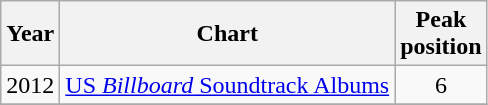<table class="wikitable sortable">
<tr>
<th align="left">Year</th>
<th align="left">Chart</th>
<th style="text-align:center;">Peak<br>position</th>
</tr>
<tr>
<td rowspan="1" align="left">2012</td>
<td align="left"><a href='#'>US <em>Billboard</em> Soundtrack Albums</a></td>
<td style="text-align:center;">6</td>
</tr>
<tr>
</tr>
</table>
